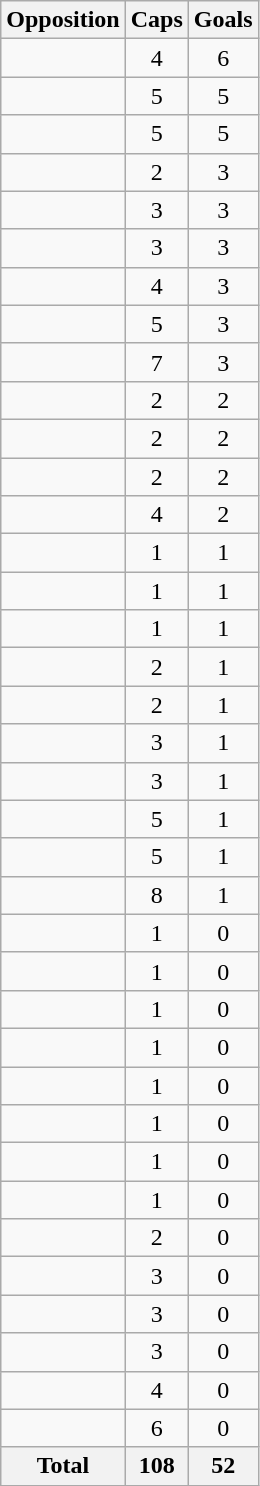<table class="wikitable sortable" style="text-align:center">
<tr>
<th scope="col">Opposition</th>
<th scope="col">Caps</th>
<th scope="col">Goals</th>
</tr>
<tr>
<td style="text-align:left"></td>
<td>4</td>
<td>6</td>
</tr>
<tr>
<td style="text-align:left"></td>
<td>5</td>
<td>5</td>
</tr>
<tr>
<td style="text-align:left"></td>
<td>5</td>
<td>5</td>
</tr>
<tr>
<td style="text-align:left"></td>
<td>2</td>
<td>3</td>
</tr>
<tr>
<td style="text-align:left"></td>
<td>3</td>
<td>3</td>
</tr>
<tr>
<td style="text-align:left"></td>
<td>3</td>
<td>3</td>
</tr>
<tr>
<td style="text-align:left"></td>
<td>4</td>
<td>3</td>
</tr>
<tr>
<td style="text-align:left"></td>
<td>5</td>
<td>3</td>
</tr>
<tr>
<td style="text-align:left"></td>
<td>7</td>
<td>3</td>
</tr>
<tr>
<td style="text-align:left"></td>
<td>2</td>
<td>2</td>
</tr>
<tr>
<td style="text-align:left"></td>
<td>2</td>
<td>2</td>
</tr>
<tr>
<td style="text-align:left"></td>
<td>2</td>
<td>2</td>
</tr>
<tr>
<td style="text-align:left"></td>
<td>4</td>
<td>2</td>
</tr>
<tr>
<td style="text-align:left"></td>
<td>1</td>
<td>1</td>
</tr>
<tr>
<td style="text-align:left"></td>
<td>1</td>
<td>1</td>
</tr>
<tr>
<td style="text-align:left"></td>
<td>1</td>
<td>1</td>
</tr>
<tr>
<td style="text-align:left"></td>
<td>2</td>
<td>1</td>
</tr>
<tr>
<td style="text-align:left"></td>
<td>2</td>
<td>1</td>
</tr>
<tr>
<td style="text-align:left"></td>
<td>3</td>
<td>1</td>
</tr>
<tr>
<td style="text-align:left"></td>
<td>3</td>
<td>1</td>
</tr>
<tr>
<td style="text-align:left"></td>
<td>5</td>
<td>1</td>
</tr>
<tr>
<td style="text-align:left"></td>
<td>5</td>
<td>1</td>
</tr>
<tr>
<td style="text-align:left"></td>
<td>8</td>
<td>1</td>
</tr>
<tr>
<td style="text-align:left"></td>
<td>1</td>
<td>0</td>
</tr>
<tr>
<td style="text-align:left"></td>
<td>1</td>
<td>0</td>
</tr>
<tr>
<td style="text-align:left"></td>
<td>1</td>
<td>0</td>
</tr>
<tr>
<td style="text-align:left"></td>
<td>1</td>
<td>0</td>
</tr>
<tr>
<td style="text-align:left"></td>
<td>1</td>
<td>0</td>
</tr>
<tr>
<td style="text-align:left"></td>
<td>1</td>
<td>0</td>
</tr>
<tr>
<td style="text-align:left"></td>
<td>1</td>
<td>0</td>
</tr>
<tr>
<td style="text-align:left"></td>
<td>1</td>
<td>0</td>
</tr>
<tr>
<td style="text-align:left"></td>
<td>2</td>
<td>0</td>
</tr>
<tr>
<td style="text-align:left"></td>
<td>3</td>
<td>0</td>
</tr>
<tr>
<td style="text-align:left"></td>
<td>3</td>
<td>0</td>
</tr>
<tr>
<td style="text-align:left"></td>
<td>3</td>
<td>0</td>
</tr>
<tr>
<td style="text-align:left"></td>
<td>4</td>
<td>0</td>
</tr>
<tr>
<td style="text-align:left"></td>
<td>6</td>
<td>0</td>
</tr>
<tr>
<th>Total</th>
<th>108</th>
<th>52</th>
</tr>
</table>
